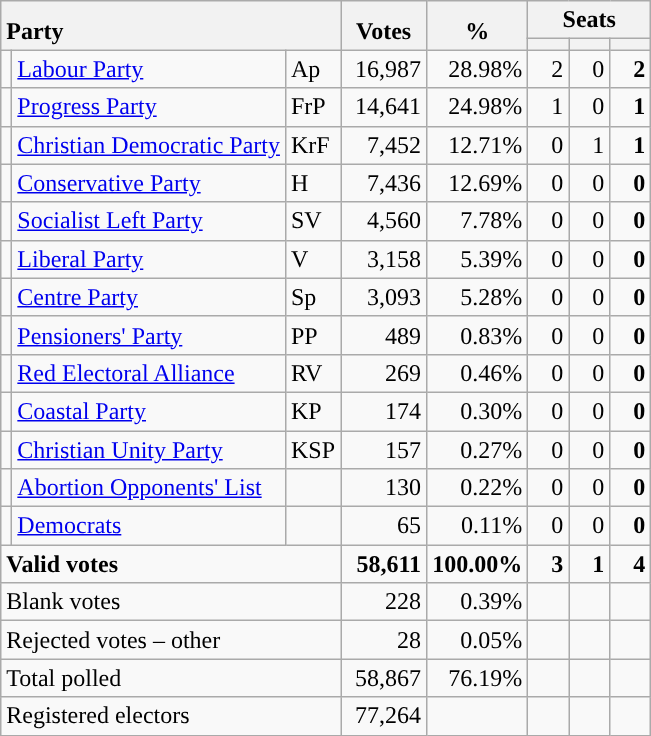<table class="wikitable" border="1" style="text-align:right;">
<tr>
<th style="text-align:left;" valign=bottom rowspan=2 colspan=3>Party</th>
<th align=center valign=bottom rowspan=2 width="50">Votes</th>
<th align=center valign=bottom rowspan=2 width="50">%</th>
<th colspan=3>Seats</th>
</tr>
<tr>
<th align=center valign=bottom width="20"><small></small></th>
<th align=center valign=bottom width="20"><small><a href='#'></a></small></th>
<th align=center valign=bottom width="20"><small></small></th>
</tr>
<tr>
<td style="color:inherit;background:"></td>
<td align=left><a href='#'>Labour Party</a></td>
<td align=left>Ap</td>
<td>16,987</td>
<td>28.98%</td>
<td>2</td>
<td>0</td>
<td><strong>2</strong></td>
</tr>
<tr>
<td style="color:inherit;background:"></td>
<td align=left><a href='#'>Progress Party</a></td>
<td align=left>FrP</td>
<td>14,641</td>
<td>24.98%</td>
<td>1</td>
<td>0</td>
<td><strong>1</strong></td>
</tr>
<tr>
<td style="color:inherit;background:"></td>
<td align=left><a href='#'>Christian Democratic Party</a></td>
<td align=left>KrF</td>
<td>7,452</td>
<td>12.71%</td>
<td>0</td>
<td>1</td>
<td><strong>1</strong></td>
</tr>
<tr>
<td style="color:inherit;background:"></td>
<td align=left><a href='#'>Conservative Party</a></td>
<td align=left>H</td>
<td>7,436</td>
<td>12.69%</td>
<td>0</td>
<td>0</td>
<td><strong>0</strong></td>
</tr>
<tr>
<td style="color:inherit;background:"></td>
<td align=left><a href='#'>Socialist Left Party</a></td>
<td align=left>SV</td>
<td>4,560</td>
<td>7.78%</td>
<td>0</td>
<td>0</td>
<td><strong>0</strong></td>
</tr>
<tr>
<td style="color:inherit;background:"></td>
<td align=left><a href='#'>Liberal Party</a></td>
<td align=left>V</td>
<td>3,158</td>
<td>5.39%</td>
<td>0</td>
<td>0</td>
<td><strong>0</strong></td>
</tr>
<tr>
<td style="color:inherit;background:"></td>
<td align=left><a href='#'>Centre Party</a></td>
<td align=left>Sp</td>
<td>3,093</td>
<td>5.28%</td>
<td>0</td>
<td>0</td>
<td><strong>0</strong></td>
</tr>
<tr>
<td style="color:inherit;background:"></td>
<td align=left><a href='#'>Pensioners' Party</a></td>
<td align=left>PP</td>
<td>489</td>
<td>0.83%</td>
<td>0</td>
<td>0</td>
<td><strong>0</strong></td>
</tr>
<tr>
<td style="color:inherit;background:"></td>
<td align=left><a href='#'>Red Electoral Alliance</a></td>
<td align=left>RV</td>
<td>269</td>
<td>0.46%</td>
<td>0</td>
<td>0</td>
<td><strong>0</strong></td>
</tr>
<tr>
<td style="color:inherit;background:"></td>
<td align=left><a href='#'>Coastal Party</a></td>
<td align=left>KP</td>
<td>174</td>
<td>0.30%</td>
<td>0</td>
<td>0</td>
<td><strong>0</strong></td>
</tr>
<tr>
<td style="color:inherit;background:"></td>
<td align=left><a href='#'>Christian Unity Party</a></td>
<td align=left>KSP</td>
<td>157</td>
<td>0.27%</td>
<td>0</td>
<td>0</td>
<td><strong>0</strong></td>
</tr>
<tr>
<td></td>
<td align=left><a href='#'>Abortion Opponents' List</a></td>
<td align=left></td>
<td>130</td>
<td>0.22%</td>
<td>0</td>
<td>0</td>
<td><strong>0</strong></td>
</tr>
<tr>
<td style="color:inherit;background:"></td>
<td align=left><a href='#'>Democrats</a></td>
<td align=left></td>
<td>65</td>
<td>0.11%</td>
<td>0</td>
<td>0</td>
<td><strong>0</strong></td>
</tr>
<tr style="font-weight:bold">
<td align=left colspan=3>Valid votes</td>
<td>58,611</td>
<td>100.00%</td>
<td>3</td>
<td>1</td>
<td>4</td>
</tr>
<tr>
<td align=left colspan=3>Blank votes</td>
<td>228</td>
<td>0.39%</td>
<td></td>
<td></td>
<td></td>
</tr>
<tr>
<td align=left colspan=3>Rejected votes – other</td>
<td>28</td>
<td>0.05%</td>
<td></td>
<td></td>
<td></td>
</tr>
<tr>
<td align=left colspan=3>Total polled</td>
<td>58,867</td>
<td>76.19%</td>
<td></td>
<td></td>
<td></td>
</tr>
<tr>
<td align=left colspan=3>Registered electors</td>
<td>77,264</td>
<td></td>
<td></td>
<td></td>
<td></td>
</tr>
</table>
